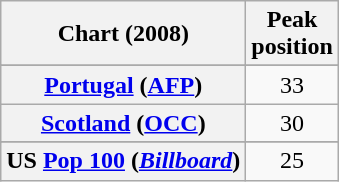<table class="wikitable sortable plainrowheaders" style="text-align:center;">
<tr>
<th>Chart (2008)</th>
<th>Peak<br>position</th>
</tr>
<tr>
</tr>
<tr>
</tr>
<tr>
</tr>
<tr>
<th scope="row"><a href='#'>Portugal</a> (<a href='#'>AFP</a>)</th>
<td>33</td>
</tr>
<tr>
<th scope="row"><a href='#'>Scotland</a> (<a href='#'>OCC</a>)</th>
<td>30</td>
</tr>
<tr>
</tr>
<tr>
</tr>
<tr>
</tr>
<tr>
</tr>
<tr>
<th scope="row">US <a href='#'>Pop 100</a> (<a href='#'><em>Billboard</em></a>)</th>
<td>25</td>
</tr>
</table>
